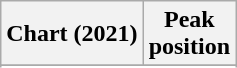<table class="wikitable sortable plainrowheaders" style="text-align:center">
<tr>
<th scope="col">Chart (2021)</th>
<th scope="col">Peak<br>position</th>
</tr>
<tr>
</tr>
<tr>
</tr>
</table>
